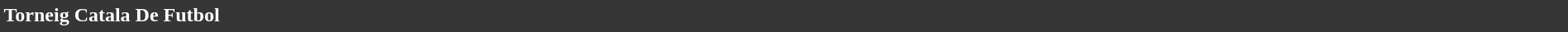<table style="width: 100%; background:#363636; color:white;">
<tr>
<td><strong>Torneig Catala De Futbol</strong></td>
</tr>
<tr>
</tr>
</table>
